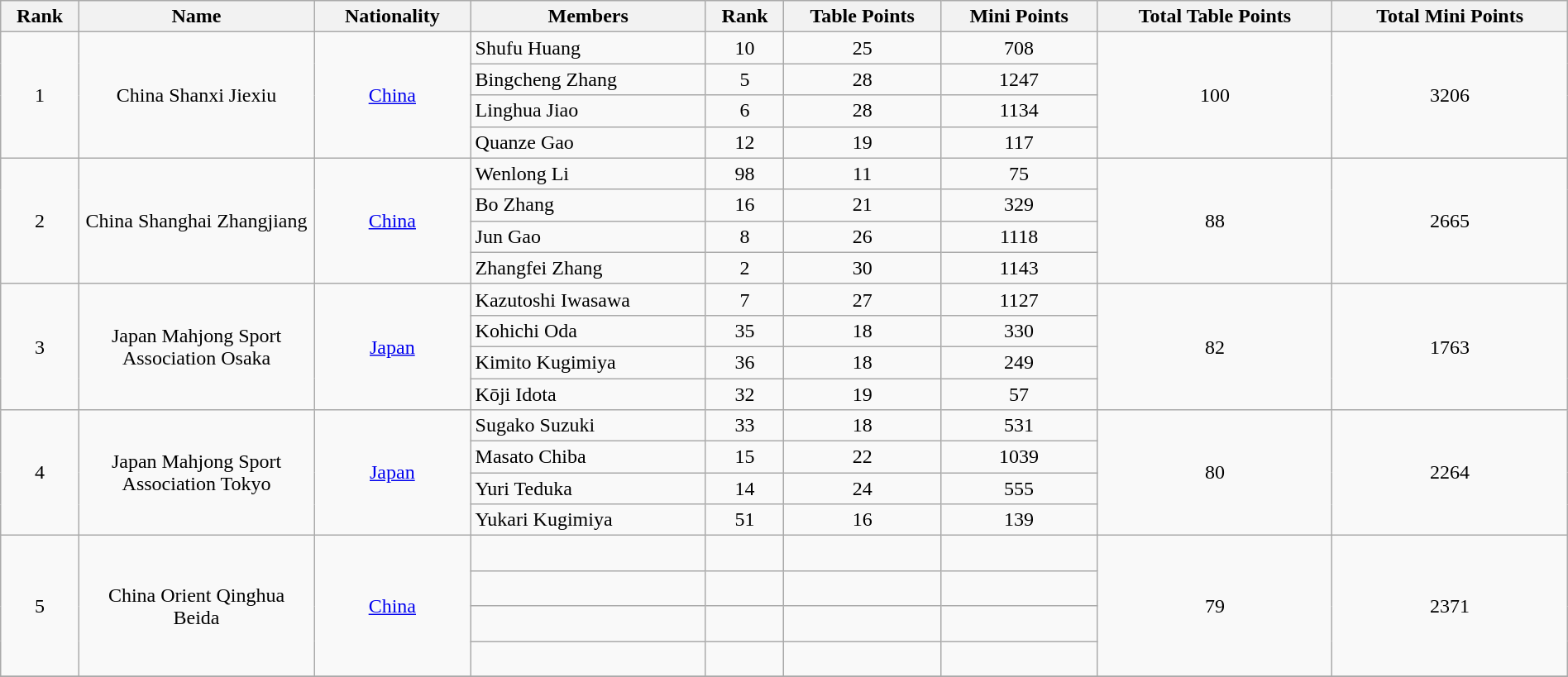<table class="wikitable" width=100%>
<tr>
<th width=5%>Rank</th>
<th width=15%>Name</th>
<th width=10%>Nationality</th>
<th width=15%>Members</th>
<th width=5%>Rank</th>
<th width=10%>Table Points</th>
<th width=10%>Mini Points</th>
<th width=15%>Total Table Points</th>
<th width=15%>Total Mini Points</th>
</tr>
<tr>
<td align=center rowspan="4">1</td>
<td align=center rowspan="4">China Shanxi Jiexiu</td>
<td align=center rowspan="4"><a href='#'>China</a></td>
<td>Shufu Huang</td>
<td align=center>10</td>
<td align=center>25</td>
<td align=center>708</td>
<td align=center rowspan="4">100</td>
<td align=center rowspan="4">3206</td>
</tr>
<tr>
<td>Bingcheng Zhang</td>
<td align=center>5</td>
<td align=center>28</td>
<td align=center>1247</td>
</tr>
<tr>
<td>Linghua Jiao</td>
<td align=center>6</td>
<td align=center>28</td>
<td align=center>1134</td>
</tr>
<tr>
<td>Quanze Gao</td>
<td align=center>12</td>
<td align=center>19</td>
<td align=center>117</td>
</tr>
<tr>
<td align=center rowspan="4">2</td>
<td align=center rowspan="4">China Shanghai Zhangjiang</td>
<td align=center rowspan="4"><a href='#'>China</a></td>
<td>Wenlong Li</td>
<td align=center>98</td>
<td align=center>11</td>
<td align=center>75</td>
<td align=center rowspan="4">88</td>
<td align=center rowspan="4">2665</td>
</tr>
<tr>
<td>Bo Zhang</td>
<td align=center>16</td>
<td align=center>21</td>
<td align=center>329</td>
</tr>
<tr>
<td>Jun Gao</td>
<td align=center>8</td>
<td align=center>26</td>
<td align=center>1118</td>
</tr>
<tr>
<td>Zhangfei Zhang</td>
<td align=center>2</td>
<td align=center>30</td>
<td align=center>1143</td>
</tr>
<tr>
<td align=center rowspan="4">3</td>
<td align=center rowspan="4">Japan Mahjong Sport Association Osaka</td>
<td align=center rowspan="4"><a href='#'>Japan</a></td>
<td>Kazutoshi Iwasawa</td>
<td align=center>7</td>
<td align=center>27</td>
<td align=center>1127</td>
<td align=center rowspan="4">82</td>
<td align=center rowspan="4">1763</td>
</tr>
<tr>
<td>Kohichi Oda</td>
<td align=center>35</td>
<td align=center>18</td>
<td align=center>330</td>
</tr>
<tr>
<td>Kimito Kugimiya</td>
<td align=center>36</td>
<td align=center>18</td>
<td align=center>249</td>
</tr>
<tr>
<td>Kōji Idota</td>
<td align=center>32</td>
<td align=center>19</td>
<td align=center>57</td>
</tr>
<tr>
<td align=center rowspan="4">4</td>
<td align=center rowspan="4">Japan Mahjong Sport Association Tokyo</td>
<td align=center rowspan="4"><a href='#'>Japan</a></td>
<td>Sugako Suzuki</td>
<td align=center>33</td>
<td align=center>18</td>
<td align=center>531</td>
<td align=center rowspan="4">80</td>
<td align=center rowspan="4">2264</td>
</tr>
<tr>
<td>Masato Chiba</td>
<td align=center>15</td>
<td align=center>22</td>
<td align=center>1039</td>
</tr>
<tr>
<td>Yuri Teduka</td>
<td align=center>14</td>
<td align=center>24</td>
<td align=center>555</td>
</tr>
<tr>
<td>Yukari Kugimiya</td>
<td align=center>51</td>
<td align=center>16</td>
<td align=center>139</td>
</tr>
<tr>
<td align=center rowspan="4">5</td>
<td align=center rowspan="4">China Orient Qinghua Beida</td>
<td align=center rowspan="4"><a href='#'>China</a></td>
<td>　</td>
<td align=center>　</td>
<td align=center>　</td>
<td align=center>　</td>
<td align=center rowspan="4">79</td>
<td align=center rowspan="4">2371</td>
</tr>
<tr>
<td>　</td>
<td align=center></td>
<td align=center></td>
<td align=center></td>
</tr>
<tr>
<td>　</td>
<td align=center></td>
<td align=center></td>
<td align=center></td>
</tr>
<tr>
<td>　</td>
<td align=center></td>
<td align=center></td>
<td align=center></td>
</tr>
<tr>
</tr>
</table>
